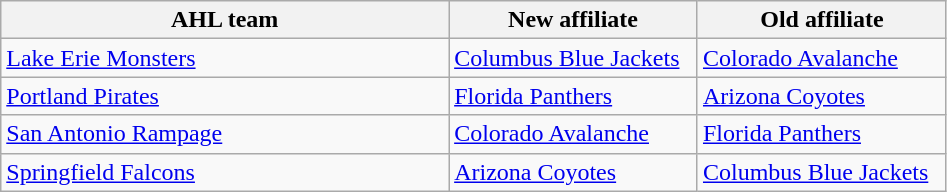<table class="wikitable">
<tr>
<th bgcolor="#DDDDFF" width="45%">AHL team</th>
<th bgcolor="#DDDDFF" width="25%">New affiliate</th>
<th bgcolor="#DDDDFF" width="25%">Old affiliate</th>
</tr>
<tr>
<td><a href='#'>Lake Erie Monsters</a></td>
<td><a href='#'>Columbus Blue Jackets</a></td>
<td><a href='#'>Colorado Avalanche</a></td>
</tr>
<tr>
<td><a href='#'>Portland Pirates</a></td>
<td><a href='#'>Florida Panthers</a></td>
<td><a href='#'>Arizona Coyotes</a></td>
</tr>
<tr>
<td><a href='#'>San Antonio Rampage</a></td>
<td><a href='#'>Colorado Avalanche</a></td>
<td><a href='#'>Florida Panthers</a></td>
</tr>
<tr>
<td><a href='#'>Springfield Falcons</a></td>
<td><a href='#'>Arizona Coyotes</a></td>
<td><a href='#'>Columbus Blue Jackets</a></td>
</tr>
</table>
